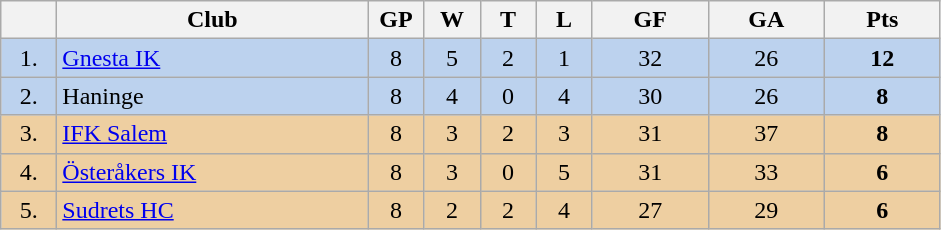<table class="wikitable">
<tr>
<th width="30"></th>
<th width="200">Club</th>
<th width="30">GP</th>
<th width="30">W</th>
<th width="30">T</th>
<th width="30">L</th>
<th width="70">GF</th>
<th width="70">GA</th>
<th width="70">Pts</th>
</tr>
<tr bgcolor="#BCD2EE" align="center">
<td>1.</td>
<td align="left"><a href='#'>Gnesta IK</a></td>
<td>8</td>
<td>5</td>
<td>2</td>
<td>1</td>
<td>32</td>
<td>26</td>
<td><strong>12</strong></td>
</tr>
<tr bgcolor="#BCD2EE" align="center">
<td>2.</td>
<td align="left">Haninge</td>
<td>8</td>
<td>4</td>
<td>0</td>
<td>4</td>
<td>30</td>
<td>26</td>
<td><strong>8</strong></td>
</tr>
<tr bgcolor="#EECFA1" align="center">
<td>3.</td>
<td align="left"><a href='#'>IFK Salem</a></td>
<td>8</td>
<td>3</td>
<td>2</td>
<td>3</td>
<td>31</td>
<td>37</td>
<td><strong>8</strong></td>
</tr>
<tr bgcolor="#EECFA1" align="center">
<td>4.</td>
<td align="left"><a href='#'>Österåkers IK</a></td>
<td>8</td>
<td>3</td>
<td>0</td>
<td>5</td>
<td>31</td>
<td>33</td>
<td><strong>6</strong></td>
</tr>
<tr bgcolor="#EECFA1" align="center">
<td>5.</td>
<td align="left"><a href='#'>Sudrets HC</a></td>
<td>8</td>
<td>2</td>
<td>2</td>
<td>4</td>
<td>27</td>
<td>29</td>
<td><strong>6</strong></td>
</tr>
</table>
